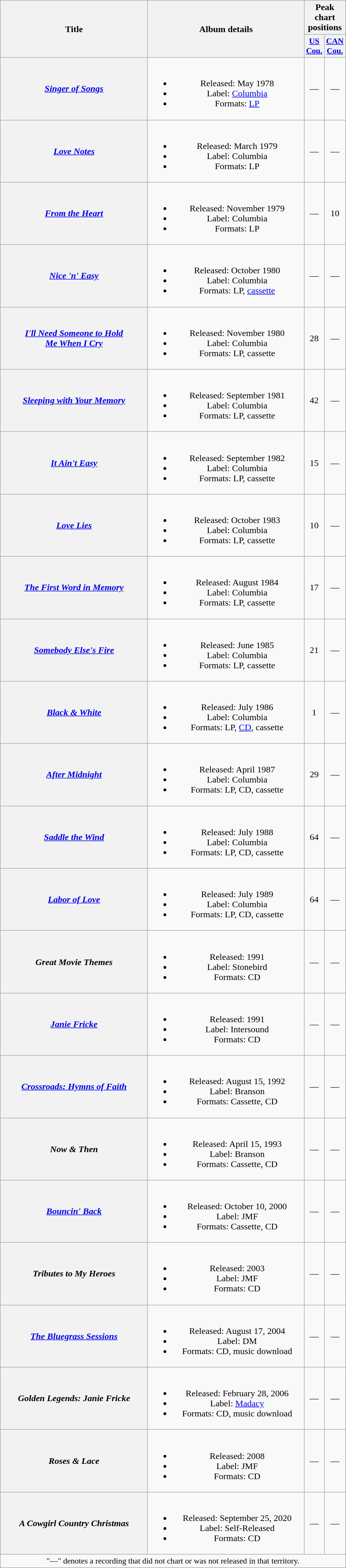<table class="wikitable plainrowheaders" style="text-align:center;" border="1">
<tr>
<th scope="col" rowspan="2" style="width:16em;">Title</th>
<th scope="col" rowspan="2" style="width:17em;">Album details</th>
<th scope="col" colspan="2">Peak chart<br>positions</th>
</tr>
<tr>
<th scope="col" style="width:2em;font-size:90%;"><a href='#'>US<br>Cou.</a><br></th>
<th scope="col" style="width:2em;font-size:90%;"><a href='#'>CAN<br>Cou.</a><br></th>
</tr>
<tr>
<th scope="row"><em><a href='#'>Singer of Songs</a></em></th>
<td><br><ul><li>Released: May 1978</li><li>Label: <a href='#'>Columbia</a></li><li>Formats: <a href='#'>LP</a></li></ul></td>
<td>—</td>
<td>—</td>
</tr>
<tr>
<th scope="row"><em><a href='#'>Love Notes</a></em></th>
<td><br><ul><li>Released: March 1979</li><li>Label: Columbia</li><li>Formats: LP</li></ul></td>
<td>—</td>
<td>—</td>
</tr>
<tr>
<th scope="row"><em><a href='#'>From the Heart</a></em></th>
<td><br><ul><li>Released: November 1979</li><li>Label: Columbia</li><li>Formats: LP</li></ul></td>
<td>—</td>
<td>10</td>
</tr>
<tr>
<th scope="row"><em><a href='#'>Nice 'n' Easy</a></em><br></th>
<td><br><ul><li>Released: October 1980</li><li>Label: Columbia</li><li>Formats: LP, <a href='#'>cassette</a></li></ul></td>
<td>—</td>
<td>—</td>
</tr>
<tr>
<th scope="row"><em><a href='#'>I'll Need Someone to Hold<br>Me When I Cry</a></em></th>
<td><br><ul><li>Released: November 1980</li><li>Label: Columbia</li><li>Formats: LP, cassette</li></ul></td>
<td>28</td>
<td>—</td>
</tr>
<tr>
<th scope="row"><em><a href='#'>Sleeping with Your Memory</a></em></th>
<td><br><ul><li>Released: September 1981</li><li>Label: Columbia</li><li>Formats: LP, cassette</li></ul></td>
<td>42</td>
<td>—</td>
</tr>
<tr>
<th scope="row"><em><a href='#'>It Ain't Easy</a></em></th>
<td><br><ul><li>Released: September 1982</li><li>Label: Columbia</li><li>Formats: LP, cassette</li></ul></td>
<td>15</td>
<td>—</td>
</tr>
<tr>
<th scope="row"><em><a href='#'>Love Lies</a></em></th>
<td><br><ul><li>Released: October 1983</li><li>Label: Columbia</li><li>Formats: LP, cassette</li></ul></td>
<td>10</td>
<td>—</td>
</tr>
<tr>
<th scope="row"><em><a href='#'>The First Word in Memory</a></em></th>
<td><br><ul><li>Released: August 1984</li><li>Label: Columbia</li><li>Formats: LP, cassette</li></ul></td>
<td>17</td>
<td>—</td>
</tr>
<tr>
<th scope="row"><em><a href='#'>Somebody Else's Fire</a></em></th>
<td><br><ul><li>Released: June 1985</li><li>Label: Columbia</li><li>Formats: LP, cassette</li></ul></td>
<td>21</td>
<td>—</td>
</tr>
<tr>
<th scope="row"><em><a href='#'>Black & White</a></em></th>
<td><br><ul><li>Released: July 1986</li><li>Label: Columbia</li><li>Formats: LP, <a href='#'>CD</a>, cassette</li></ul></td>
<td>1</td>
<td>—</td>
</tr>
<tr>
<th scope="row"><em><a href='#'>After Midnight</a></em></th>
<td><br><ul><li>Released: April 1987</li><li>Label: Columbia</li><li>Formats: LP, CD, cassette</li></ul></td>
<td>29</td>
<td>—</td>
</tr>
<tr>
<th scope="row"><em><a href='#'>Saddle the Wind</a></em></th>
<td><br><ul><li>Released: July 1988</li><li>Label: Columbia</li><li>Formats: LP, CD, cassette</li></ul></td>
<td>64</td>
<td>—</td>
</tr>
<tr>
<th scope="row"><em><a href='#'>Labor of Love</a></em></th>
<td><br><ul><li>Released: July 1989</li><li>Label: Columbia</li><li>Formats: LP, CD, cassette</li></ul></td>
<td>64</td>
<td>—</td>
</tr>
<tr>
<th scope="row"><em>Great Movie Themes</em></th>
<td><br><ul><li>Released: 1991</li><li>Label: Stonebird</li><li>Formats: CD</li></ul></td>
<td>—</td>
<td>—</td>
</tr>
<tr>
<th scope="row"><em><a href='#'>Janie Fricke</a></em></th>
<td><br><ul><li>Released: 1991</li><li>Label: Intersound</li><li>Formats: CD</li></ul></td>
<td>—</td>
<td>—</td>
</tr>
<tr>
<th scope="row"><em><a href='#'>Crossroads: Hymns of Faith</a></em></th>
<td><br><ul><li>Released: August 15, 1992</li><li>Label: Branson</li><li>Formats: Cassette, CD</li></ul></td>
<td>—</td>
<td>—</td>
</tr>
<tr>
<th scope="row"><em>Now & Then</em><br></th>
<td><br><ul><li>Released: April 15, 1993</li><li>Label: Branson</li><li>Formats: Cassette, CD</li></ul></td>
<td>—</td>
<td>—</td>
</tr>
<tr>
<th scope="row"><em><a href='#'>Bouncin' Back</a></em></th>
<td><br><ul><li>Released: October 10, 2000</li><li>Label: JMF</li><li>Formats: Cassette, CD</li></ul></td>
<td>—</td>
<td>—</td>
</tr>
<tr>
<th scope="row"><em>Tributes to My Heroes</em></th>
<td><br><ul><li>Released: 2003</li><li>Label: JMF</li><li>Formats: CD</li></ul></td>
<td>—</td>
<td>—</td>
</tr>
<tr>
<th scope="row"><em><a href='#'>The Bluegrass Sessions</a></em></th>
<td><br><ul><li>Released: August 17, 2004</li><li>Label: DM</li><li>Formats: CD, music download</li></ul></td>
<td>—</td>
<td>—</td>
</tr>
<tr>
<th scope="row"><em>Golden Legends: Janie Fricke</em><br></th>
<td><br><ul><li>Released: February 28, 2006</li><li>Label: <a href='#'>Madacy</a></li><li>Formats: CD, music download</li></ul></td>
<td>—</td>
<td>—</td>
</tr>
<tr>
<th scope="row"><em>Roses & Lace</em></th>
<td><br><ul><li>Released: 2008</li><li>Label: JMF</li><li>Formats: CD</li></ul></td>
<td>—</td>
<td>—</td>
</tr>
<tr>
<th scope="row"><em>A Cowgirl Country Christmas</em></th>
<td><br><ul><li>Released: September 25, 2020</li><li>Label: Self-Released</li><li>Formats: CD</li></ul></td>
<td>—</td>
<td>—</td>
</tr>
<tr>
<td colspan="4" style="font-size:90%">"—" denotes a recording that did not chart or was not released in that territory.</td>
</tr>
</table>
